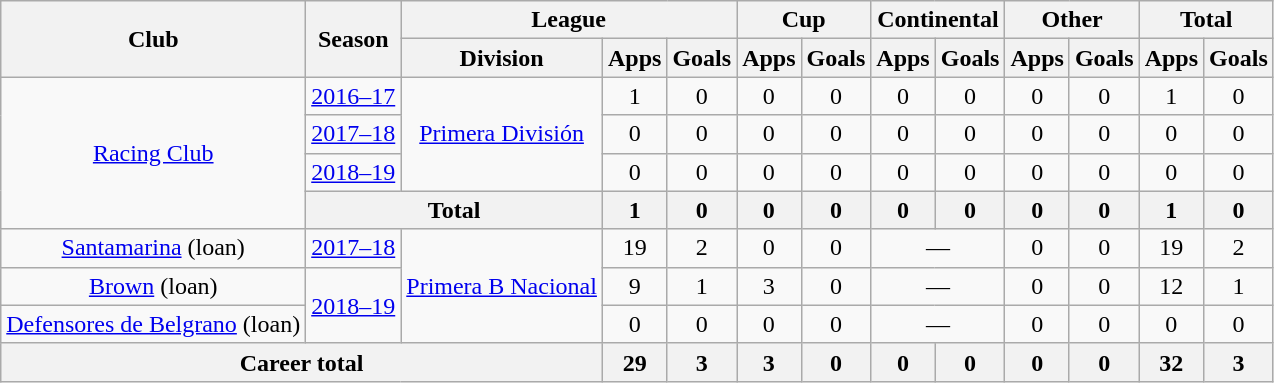<table class="wikitable" style="text-align:center">
<tr>
<th rowspan="2">Club</th>
<th rowspan="2">Season</th>
<th colspan="3">League</th>
<th colspan="2">Cup</th>
<th colspan="2">Continental</th>
<th colspan="2">Other</th>
<th colspan="2">Total</th>
</tr>
<tr>
<th>Division</th>
<th>Apps</th>
<th>Goals</th>
<th>Apps</th>
<th>Goals</th>
<th>Apps</th>
<th>Goals</th>
<th>Apps</th>
<th>Goals</th>
<th>Apps</th>
<th>Goals</th>
</tr>
<tr>
<td rowspan="4"><a href='#'>Racing Club</a></td>
<td><a href='#'>2016–17</a></td>
<td rowspan="3"><a href='#'>Primera División</a></td>
<td>1</td>
<td>0</td>
<td>0</td>
<td>0</td>
<td>0</td>
<td>0</td>
<td>0</td>
<td>0</td>
<td>1</td>
<td>0</td>
</tr>
<tr>
<td><a href='#'>2017–18</a></td>
<td>0</td>
<td>0</td>
<td>0</td>
<td>0</td>
<td>0</td>
<td>0</td>
<td>0</td>
<td>0</td>
<td>0</td>
<td>0</td>
</tr>
<tr>
<td><a href='#'>2018–19</a></td>
<td>0</td>
<td>0</td>
<td>0</td>
<td>0</td>
<td>0</td>
<td>0</td>
<td>0</td>
<td>0</td>
<td>0</td>
<td>0</td>
</tr>
<tr>
<th colspan="2">Total</th>
<th>1</th>
<th>0</th>
<th>0</th>
<th>0</th>
<th>0</th>
<th>0</th>
<th>0</th>
<th>0</th>
<th>1</th>
<th>0</th>
</tr>
<tr>
<td rowspan="1"><a href='#'>Santamarina</a> (loan)</td>
<td><a href='#'>2017–18</a></td>
<td rowspan="3"><a href='#'>Primera B Nacional</a></td>
<td>19</td>
<td>2</td>
<td>0</td>
<td>0</td>
<td colspan="2">—</td>
<td>0</td>
<td>0</td>
<td>19</td>
<td>2</td>
</tr>
<tr>
<td rowspan="1"><a href='#'>Brown</a> (loan)</td>
<td rowspan="2"><a href='#'>2018–19</a></td>
<td>9</td>
<td>1</td>
<td>3</td>
<td>0</td>
<td colspan="2">—</td>
<td>0</td>
<td>0</td>
<td>12</td>
<td>1</td>
</tr>
<tr>
<td rowspan="1"><a href='#'>Defensores de Belgrano</a> (loan)</td>
<td>0</td>
<td>0</td>
<td>0</td>
<td>0</td>
<td colspan="2">—</td>
<td>0</td>
<td>0</td>
<td>0</td>
<td>0</td>
</tr>
<tr>
<th colspan="3">Career total</th>
<th>29</th>
<th>3</th>
<th>3</th>
<th>0</th>
<th>0</th>
<th>0</th>
<th>0</th>
<th>0</th>
<th>32</th>
<th>3</th>
</tr>
</table>
